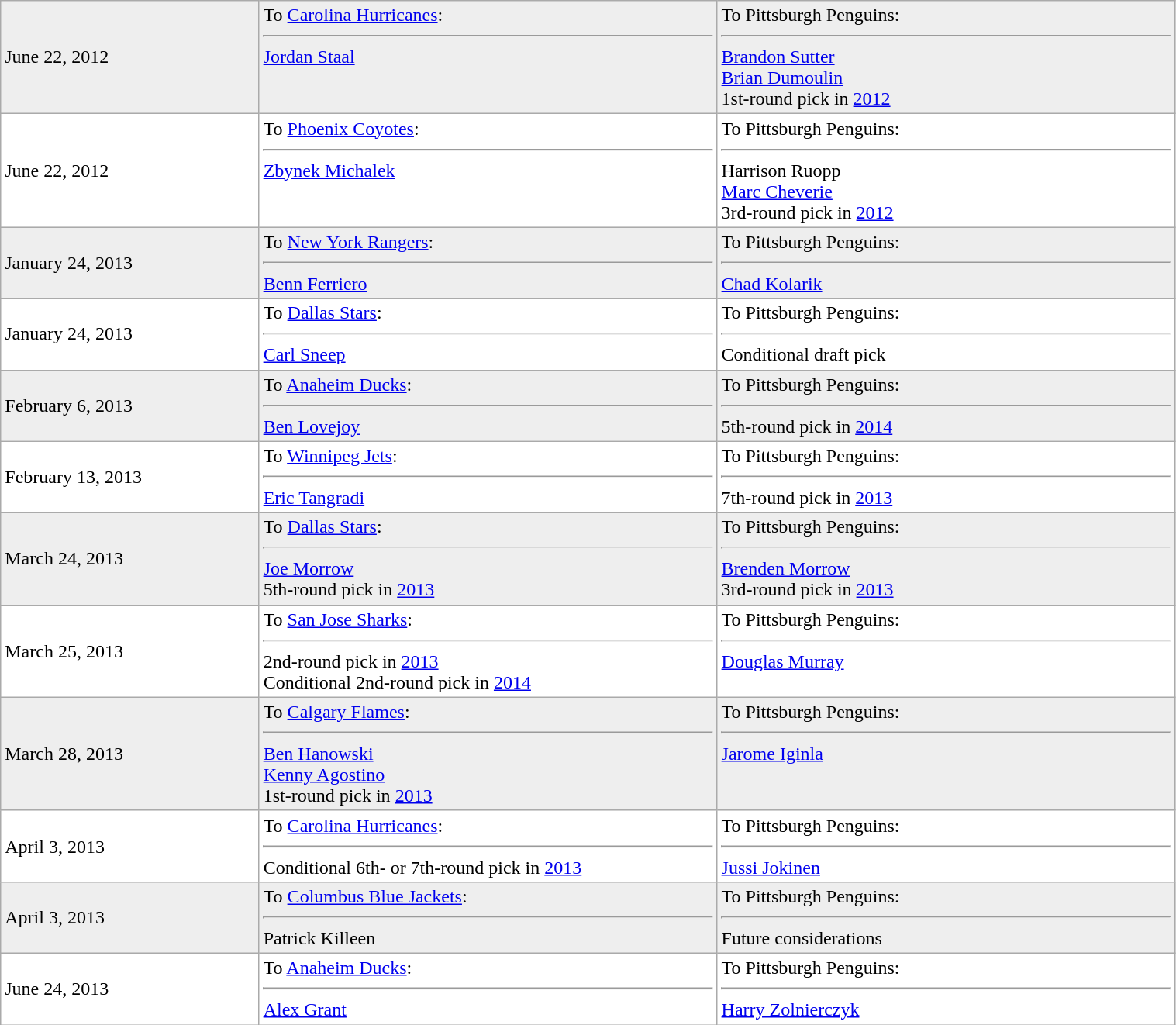<table class="wikitable" style="border:1px solid #999999; width:80%;">
<tr bgcolor="eeeeee">
<td style="width:22%;">June 22, 2012</td>
<td style="width:39%;" valign="top">To <a href='#'>Carolina Hurricanes</a>: <hr> <a href='#'>Jordan Staal</a></td>
<td style="width:39%;" valign="top">To Pittsburgh Penguins: <hr> <a href='#'>Brandon Sutter</a><br><a href='#'>Brian Dumoulin</a><br>1st-round pick in <a href='#'>2012</a></td>
</tr>
<tr bgcolor="ffffff">
<td>June 22, 2012</td>
<td valign="top">To <a href='#'>Phoenix Coyotes</a>: <hr> <a href='#'>Zbynek Michalek</a></td>
<td valign="top">To Pittsburgh Penguins: <hr> Harrison Ruopp<br><a href='#'>Marc Cheverie</a><br>3rd-round pick in <a href='#'>2012</a></td>
</tr>
<tr bgcolor="eeeeee">
<td>January 24, 2013</td>
<td valign="top">To <a href='#'>New York Rangers</a>: <hr> <a href='#'>Benn Ferriero</a></td>
<td valign="top">To Pittsburgh Penguins: <hr> <a href='#'>Chad Kolarik</a></td>
</tr>
<tr bgcolor="ffffff">
<td>January 24, 2013</td>
<td valign="top">To <a href='#'>Dallas Stars</a>: <hr> <a href='#'>Carl Sneep</a></td>
<td valign="top">To Pittsburgh Penguins: <hr> Conditional draft pick</td>
</tr>
<tr bgcolor="eeeeee">
<td>February 6, 2013</td>
<td valign="top">To <a href='#'>Anaheim Ducks</a>: <hr> <a href='#'>Ben Lovejoy</a></td>
<td valign="top">To Pittsburgh Penguins: <hr>5th-round pick in <a href='#'>2014</a></td>
</tr>
<tr bgcolor="ffffff">
<td>February 13, 2013</td>
<td valign="top">To <a href='#'>Winnipeg Jets</a>: <hr> <a href='#'>Eric Tangradi</a></td>
<td valign="top">To Pittsburgh Penguins: <hr>7th-round pick in <a href='#'>2013</a></td>
</tr>
<tr bgcolor="eeeeee">
<td>March 24, 2013</td>
<td valign="top">To <a href='#'>Dallas Stars</a>: <hr> <a href='#'>Joe Morrow</a><br>5th-round pick in <a href='#'>2013</a></td>
<td valign="top">To Pittsburgh Penguins: <hr> <a href='#'>Brenden Morrow</a><br>3rd-round pick in <a href='#'>2013</a></td>
</tr>
<tr bgcolor="ffffff">
<td>March 25, 2013</td>
<td valign="top">To <a href='#'>San Jose Sharks</a>: <hr> 2nd-round pick in <a href='#'>2013</a><br>Conditional 2nd-round pick in <a href='#'>2014</a></td>
<td valign="top">To Pittsburgh Penguins: <hr> <a href='#'>Douglas Murray</a></td>
</tr>
<tr bgcolor="eeeeee">
<td>March 28, 2013</td>
<td valign="top">To <a href='#'>Calgary Flames</a>: <hr><a href='#'>Ben Hanowski</a><br><a href='#'>Kenny Agostino</a><br>1st-round pick in <a href='#'>2013</a></td>
<td valign="top">To Pittsburgh Penguins: <hr> <a href='#'>Jarome Iginla</a></td>
</tr>
<tr bgcolor="ffffff">
<td>April 3, 2013</td>
<td valign="top">To <a href='#'>Carolina Hurricanes</a>: <hr>Conditional 6th- or 7th-round pick in <a href='#'>2013</a></td>
<td valign="top">To Pittsburgh Penguins: <hr> <a href='#'>Jussi Jokinen</a></td>
</tr>
<tr bgcolor="eeeeee">
<td>April 3, 2013</td>
<td valign="top">To <a href='#'>Columbus Blue Jackets</a>: <hr>Patrick Killeen</td>
<td valign="top">To Pittsburgh Penguins: <hr> Future considerations</td>
</tr>
<tr bgcolor="ffffff">
<td>June 24, 2013</td>
<td valign="top">To <a href='#'>Anaheim Ducks</a>: <hr><a href='#'>Alex Grant</a></td>
<td valign="top">To Pittsburgh Penguins: <hr> <a href='#'>Harry Zolnierczyk</a></td>
</tr>
</table>
